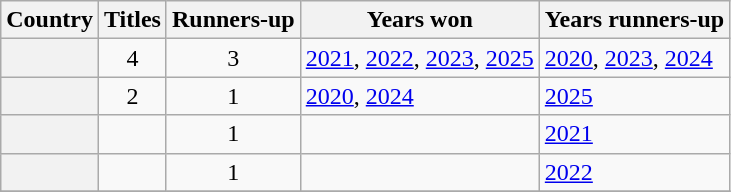<table class="wikitable plainrowheaders sortable">
<tr>
<th scope="col">Country</th>
<th scope="col">Titles</th>
<th scope="col">Runners-up</th>
<th scope="col">Years won</th>
<th scope="col">Years runners-up</th>
</tr>
<tr>
<th align="left" scope="row"></th>
<td align="center">4</td>
<td align="center">3</td>
<td><a href='#'>2021</a>, <a href='#'>2022</a>, <a href='#'>2023</a>, <a href='#'>2025</a></td>
<td><a href='#'>2020</a>, <a href='#'>2023</a>, <a href='#'>2024</a></td>
</tr>
<tr>
<th align="left" scope="row"></th>
<td align="center">2</td>
<td align="center">1</td>
<td><a href='#'>2020</a>, <a href='#'>2024</a></td>
<td><a href='#'>2025</a></td>
</tr>
<tr>
<th align="left" scope="row"></th>
<td align="center"></td>
<td align="center">1</td>
<td align="center"></td>
<td><a href='#'>2021</a></td>
</tr>
<tr>
<th align="left" scope="row"></th>
<td align="center"></td>
<td align="center">1</td>
<td align="center"></td>
<td><a href='#'>2022</a></td>
</tr>
<tr>
</tr>
</table>
